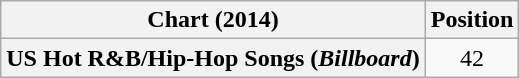<table class="wikitable plainrowheaders" style="text-align:center;">
<tr>
<th scope="col">Chart (2014)</th>
<th scope="col">Position</th>
</tr>
<tr>
<th scope="row">US Hot R&B/Hip-Hop Songs (<em>Billboard</em>)</th>
<td>42</td>
</tr>
</table>
